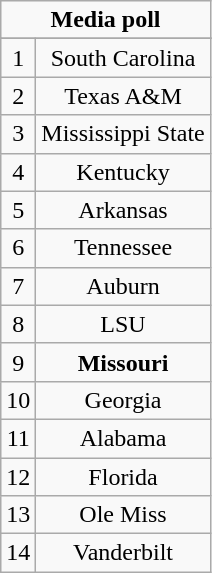<table class="wikitable">
<tr align="center">
<td align="center" Colspan="3"><strong>Media poll</strong></td>
</tr>
<tr align="center">
</tr>
<tr align="center">
<td>1</td>
<td>South Carolina</td>
</tr>
<tr align="center">
<td>2</td>
<td>Texas A&M</td>
</tr>
<tr align="center">
<td>3</td>
<td>Mississippi State</td>
</tr>
<tr align="center">
<td>4</td>
<td>Kentucky</td>
</tr>
<tr align="center">
<td>5</td>
<td>Arkansas</td>
</tr>
<tr align="center">
<td>6</td>
<td>Tennessee</td>
</tr>
<tr align="center">
<td>7</td>
<td>Auburn</td>
</tr>
<tr align="center">
<td>8</td>
<td>LSU</td>
</tr>
<tr align="center">
<td>9</td>
<td><strong>Missouri</strong></td>
</tr>
<tr align="center">
<td>10</td>
<td>Georgia</td>
</tr>
<tr align="center">
<td>11</td>
<td>Alabama</td>
</tr>
<tr align="center">
<td>12</td>
<td>Florida</td>
</tr>
<tr align="center">
<td>13</td>
<td>Ole Miss</td>
</tr>
<tr align="center">
<td>14</td>
<td>Vanderbilt</td>
</tr>
</table>
